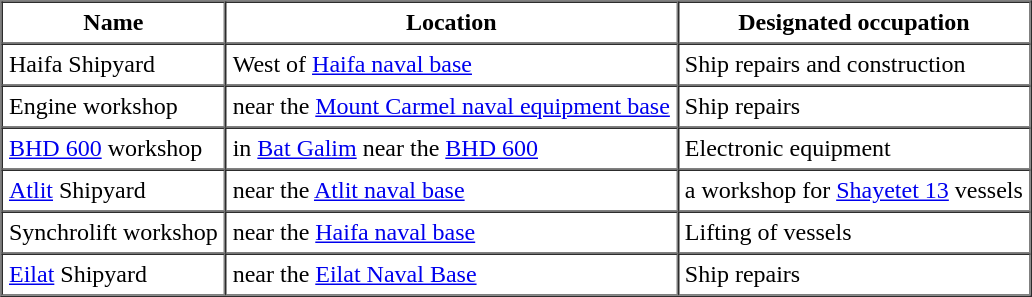<table border=1 cellpadding=4 cellspacing=0>
<tr bgcolor="#F0F0F0">
</tr>
<tr>
<th>Name</th>
<th>Location</th>
<th>Designated occupation</th>
</tr>
<tr>
<td>Haifa Shipyard</td>
<td>West of <a href='#'>Haifa naval base</a></td>
<td>Ship repairs and construction</td>
</tr>
<tr>
<td>Engine workshop</td>
<td>near the <a href='#'>Mount Carmel naval equipment base</a></td>
<td>Ship repairs</td>
</tr>
<tr>
<td><a href='#'>BHD 600</a> workshop</td>
<td>in <a href='#'>Bat Galim</a> near the <a href='#'>BHD 600</a></td>
<td>Electronic equipment</td>
</tr>
<tr>
<td><a href='#'>Atlit</a> Shipyard</td>
<td>near the <a href='#'>Atlit naval base</a></td>
<td>a workshop for <a href='#'>Shayetet 13</a> vessels</td>
</tr>
<tr>
<td>Synchrolift workshop</td>
<td>near the <a href='#'>Haifa naval base</a></td>
<td>Lifting of vessels</td>
</tr>
<tr>
<td><a href='#'>Eilat</a> Shipyard</td>
<td>near the <a href='#'>Eilat Naval Base</a></td>
<td>Ship repairs</td>
</tr>
</table>
